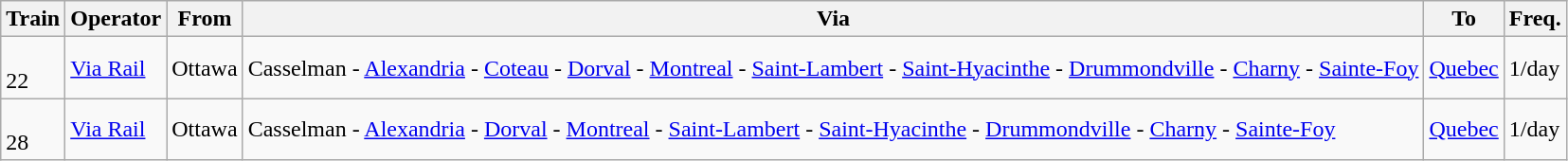<table class="wikitable vatop">
<tr>
<th>Train</th>
<th>Operator</th>
<th>From</th>
<th>Via</th>
<th>To</th>
<th>Freq.</th>
</tr>
<tr>
<td><br>22</td>
<td><a href='#'>Via Rail</a></td>
<td>Ottawa</td>
<td>Casselman - <a href='#'>Alexandria</a> - <a href='#'>Coteau</a> -   <a href='#'>Dorval</a> - <a href='#'>Montreal</a> - <a href='#'>Saint-Lambert</a> - <a href='#'>Saint-Hyacinthe</a> - <a href='#'>Drummondville</a> - <a href='#'>Charny</a> - <a href='#'>Sainte-Foy</a></td>
<td><a href='#'>Quebec</a></td>
<td>1/day</td>
</tr>
<tr>
<td><br>28</td>
<td><a href='#'>Via Rail</a></td>
<td>Ottawa</td>
<td>Casselman - <a href='#'>Alexandria</a> -  <a href='#'>Dorval</a> - <a href='#'>Montreal</a> - <a href='#'>Saint-Lambert</a> - <a href='#'>Saint-Hyacinthe</a> - <a href='#'>Drummondville</a> - <a href='#'>Charny</a> - <a href='#'>Sainte-Foy</a></td>
<td><a href='#'>Quebec</a></td>
<td>1/day</td>
</tr>
</table>
